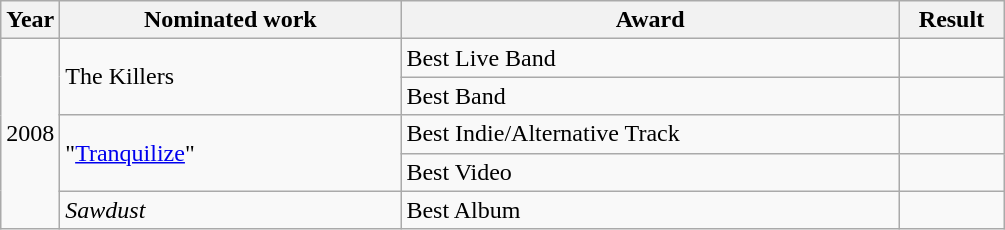<table class="wikitable">
<tr>
<th>Year</th>
<th width="220">Nominated work</th>
<th width="325">Award</th>
<th width="62">Result</th>
</tr>
<tr>
<td rowspan="5">2008</td>
<td rowspan="2">The Killers</td>
<td>Best Live Band</td>
<td></td>
</tr>
<tr>
<td>Best Band</td>
<td></td>
</tr>
<tr>
<td rowspan="2">"<a href='#'>Tranquilize</a>"</td>
<td>Best Indie/Alternative Track</td>
<td></td>
</tr>
<tr>
<td>Best Video</td>
<td></td>
</tr>
<tr>
<td><em>Sawdust</em></td>
<td>Best Album</td>
<td></td>
</tr>
</table>
